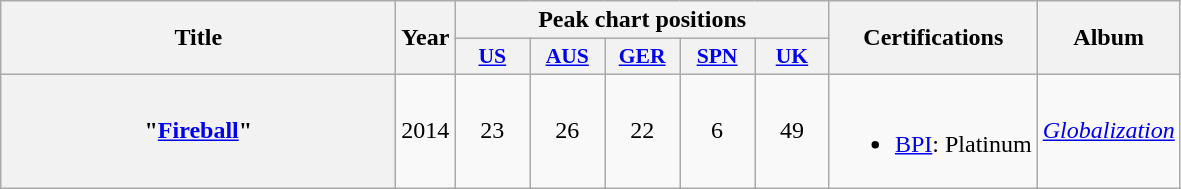<table class="wikitable plainrowheaders" style="text-align:center;">
<tr>
<th scope="col" rowspan="2" style="width:16em;">Title</th>
<th scope="col" rowspan="2">Year</th>
<th scope="col" colspan="5">Peak chart positions</th>
<th scope="col" rowspan="2">Certifications</th>
<th scope="col" rowspan="2">Album</th>
</tr>
<tr>
<th scope="col" style="width:3em;font-size:90%;"><a href='#'>US</a><br></th>
<th scope="col" style="width:3em;font-size:90%;"><a href='#'>AUS</a><br></th>
<th scope="col" style="width:3em;font-size:90%;"><a href='#'>GER</a><br></th>
<th scope="col" style="width:3em;font-size:90%;"><a href='#'>SPN</a><br></th>
<th scope="col" style="width:3em;font-size:90%;"><a href='#'>UK</a><br></th>
</tr>
<tr>
<th scope="row">"<a href='#'>Fireball</a>" </th>
<td>2014</td>
<td>23</td>
<td>26</td>
<td>22</td>
<td>6</td>
<td>49</td>
<td><br><ul><li><a href='#'>BPI</a>: Platinum</li></ul></td>
<td><em><a href='#'>Globalization</a></em></td>
</tr>
</table>
